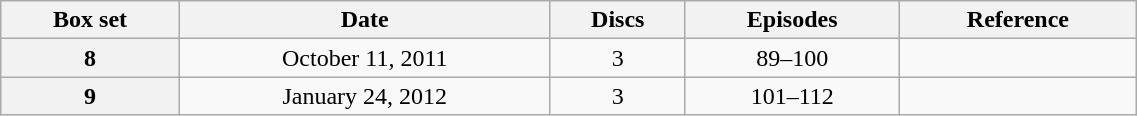<table class="wikitable" style="text-align: center; width: 60%;">
<tr>
<th scope="col" 175px;">Box set</th>
<th scope="col" 125px;>Date</th>
<th scope="col">Discs</th>
<th scope="col">Episodes</th>
<th scope="col">Reference</th>
</tr>
<tr>
<th scope="row">8</th>
<td>October 11, 2011</td>
<td>3</td>
<td>89–100</td>
<td></td>
</tr>
<tr>
<th scope="row">9</th>
<td>January 24, 2012</td>
<td>3</td>
<td>101–112</td>
<td></td>
</tr>
</table>
